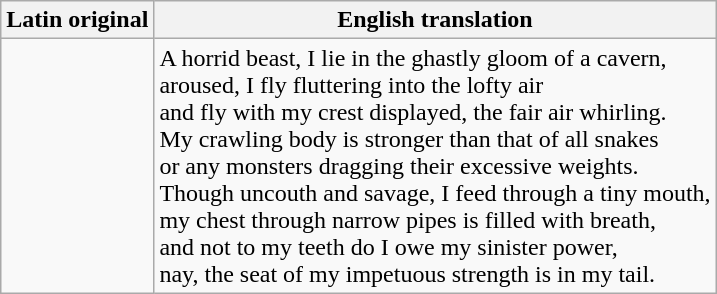<table class="wikitable">
<tr>
<th>Latin original</th>
<th>English translation</th>
</tr>
<tr>
<td></td>
<td>A horrid beast, I lie in the ghastly gloom of a cavern,<br>aroused, I fly fluttering into the lofty air<br>and fly with my crest displayed, the fair air whirling.<br>My crawling body is stronger than that of all snakes<br>or any monsters dragging their excessive weights.<br>Though uncouth and savage, I feed through a tiny mouth,<br>my chest through narrow pipes is filled with breath,<br>and not to my teeth do I owe my sinister power,<br>nay, the seat of my impetuous strength is in my tail.</td>
</tr>
</table>
